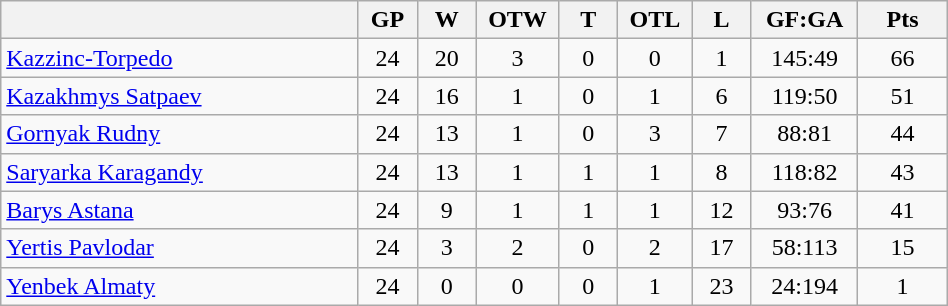<table class="wikitable" width="50%">
<tr>
<th width="30%" bgcolor="#e0e0e0"></th>
<th width="5%" bgcolor="#e0e0e0">GP</th>
<th width="5%" bgcolor="#e0e0e0">W</th>
<th width="5%" bgcolor="#e0e0e0">OTW</th>
<th width="5%" bgcolor="#e0e0e0">T</th>
<th width="5%" bgcolor="#e0e0e0">OTL</th>
<th width="5%" bgcolor="#e0e0e0">L</th>
<th width="7.5%" bgcolor="#e0e0e0">GF:GA</th>
<th width="7.5%" bgcolor="#e0e0e0">Pts</th>
</tr>
<tr align="center">
<td align="left"><a href='#'>Kazzinc-Torpedo</a></td>
<td>24</td>
<td>20</td>
<td>3</td>
<td>0</td>
<td>0</td>
<td>1</td>
<td>145:49</td>
<td>66</td>
</tr>
<tr align="center">
<td align="left"><a href='#'>Kazakhmys Satpaev</a></td>
<td>24</td>
<td>16</td>
<td>1</td>
<td>0</td>
<td>1</td>
<td>6</td>
<td>119:50</td>
<td>51</td>
</tr>
<tr align="center">
<td align="left"><a href='#'>Gornyak Rudny</a></td>
<td>24</td>
<td>13</td>
<td>1</td>
<td>0</td>
<td>3</td>
<td>7</td>
<td>88:81</td>
<td>44</td>
</tr>
<tr align="center">
<td align="left"><a href='#'>Saryarka Karagandy</a></td>
<td>24</td>
<td>13</td>
<td>1</td>
<td>1</td>
<td>1</td>
<td>8</td>
<td>118:82</td>
<td>43</td>
</tr>
<tr align="center">
<td align="left"><a href='#'>Barys Astana</a></td>
<td>24</td>
<td>9</td>
<td>1</td>
<td>1</td>
<td>1</td>
<td>12</td>
<td>93:76</td>
<td>41</td>
</tr>
<tr align="center">
<td align="left"><a href='#'>Yertis Pavlodar</a></td>
<td>24</td>
<td>3</td>
<td>2</td>
<td>0</td>
<td>2</td>
<td>17</td>
<td>58:113</td>
<td>15</td>
</tr>
<tr align="center">
<td align="left"><a href='#'>Yenbek Almaty</a></td>
<td>24</td>
<td>0</td>
<td>0</td>
<td>0</td>
<td>1</td>
<td>23</td>
<td>24:194</td>
<td>1</td>
</tr>
</table>
